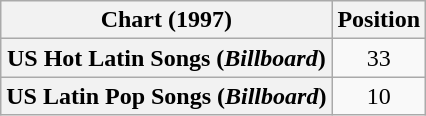<table class="wikitable plainrowheaders" style="text-align:center">
<tr>
<th scope="col">Chart (1997)</th>
<th scope="col">Position</th>
</tr>
<tr>
<th scope="row">US Hot Latin Songs (<em>Billboard</em>)</th>
<td>33</td>
</tr>
<tr>
<th scope="row">US Latin Pop Songs (<em>Billboard</em>)</th>
<td>10</td>
</tr>
</table>
